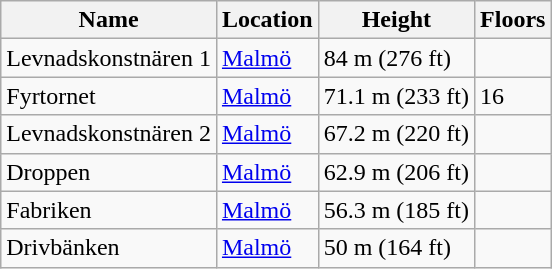<table class="wikitable sortable">
<tr>
<th>Name</th>
<th>Location</th>
<th>Height</th>
<th>Floors</th>
</tr>
<tr>
<td>Levnadskonstnären 1</td>
<td><a href='#'>Malmö</a></td>
<td>84 m (276 ft)</td>
<td></td>
</tr>
<tr>
<td>Fyrtornet</td>
<td><a href='#'>Malmö</a></td>
<td>71.1 m (233 ft)</td>
<td>16</td>
</tr>
<tr>
<td>Levnadskonstnären 2</td>
<td><a href='#'>Malmö</a></td>
<td>67.2 m (220 ft)</td>
<td></td>
</tr>
<tr>
<td>Droppen</td>
<td><a href='#'>Malmö</a></td>
<td>62.9 m (206 ft)</td>
<td></td>
</tr>
<tr>
<td>Fabriken</td>
<td><a href='#'>Malmö</a></td>
<td>56.3 m (185 ft)</td>
<td></td>
</tr>
<tr>
<td>Drivbänken</td>
<td><a href='#'>Malmö</a></td>
<td>50 m (164 ft)</td>
<td></td>
</tr>
</table>
